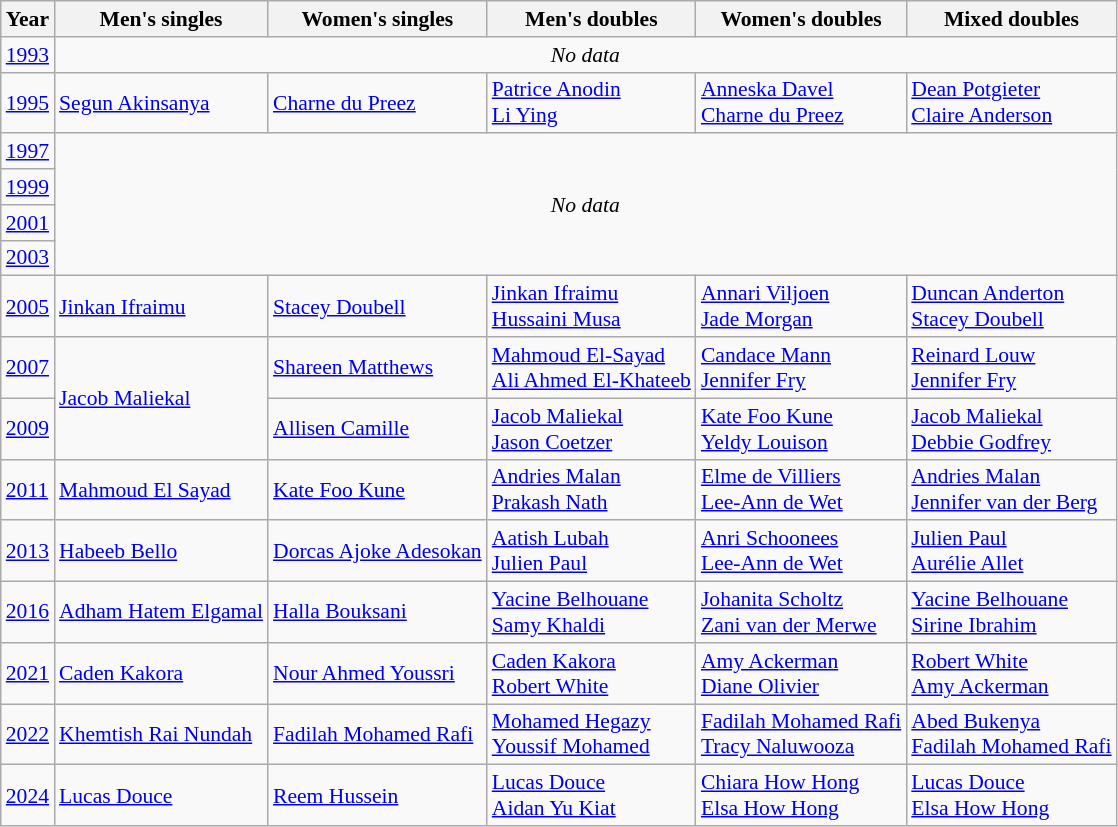<table class=wikitable style="font-size:90%;">
<tr>
<th>Year</th>
<th>Men's singles</th>
<th>Women's singles</th>
<th>Men's doubles</th>
<th>Women's doubles</th>
<th>Mixed doubles</th>
</tr>
<tr>
<td><a href='#'>1993</a></td>
<td align="center" colspan="5"><em>No data</em></td>
</tr>
<tr>
<td><a href='#'>1995</a></td>
<td> <a href='#'>Segun Akinsanya</a></td>
<td> <a href='#'>Charne du Preez</a></td>
<td> <a href='#'>Patrice Anodin</a><br> <a href='#'>Li Ying</a></td>
<td> <a href='#'>Anneska Davel</a><br> <a href='#'>Charne du Preez</a></td>
<td> <a href='#'>Dean Potgieter</a><br> <a href='#'>Claire Anderson</a></td>
</tr>
<tr>
<td><a href='#'>1997</a></td>
<td align="center" colspan="5" rowspan="4"><em>No data</em></td>
</tr>
<tr>
<td><a href='#'>1999</a></td>
</tr>
<tr>
<td><a href='#'>2001</a></td>
</tr>
<tr>
<td><a href='#'>2003</a></td>
</tr>
<tr>
<td><a href='#'>2005</a></td>
<td> <a href='#'>Jinkan Ifraimu</a></td>
<td> <a href='#'>Stacey Doubell</a></td>
<td> <a href='#'>Jinkan Ifraimu</a><br> <a href='#'>Hussaini Musa</a></td>
<td> <a href='#'>Annari Viljoen</a><br> <a href='#'>Jade Morgan</a></td>
<td> <a href='#'>Duncan Anderton</a><br> <a href='#'>Stacey Doubell</a></td>
</tr>
<tr>
<td><a href='#'>2007</a></td>
<td rowspan="2"> <a href='#'>Jacob Maliekal</a></td>
<td> <a href='#'>Shareen Matthews</a></td>
<td> <a href='#'>Mahmoud El-Sayad</a><br> <a href='#'>Ali Ahmed El-Khateeb</a></td>
<td> <a href='#'>Candace Mann</a><br> <a href='#'>Jennifer Fry</a></td>
<td> <a href='#'>Reinard Louw</a><br> <a href='#'>Jennifer Fry</a></td>
</tr>
<tr>
<td><a href='#'>2009</a></td>
<td> <a href='#'>Allisen Camille</a></td>
<td> <a href='#'>Jacob Maliekal</a><br> <a href='#'>Jason Coetzer</a></td>
<td> <a href='#'>Kate Foo Kune</a><br> <a href='#'>Yeldy Louison</a></td>
<td> <a href='#'>Jacob Maliekal</a><br> <a href='#'>Debbie Godfrey</a></td>
</tr>
<tr>
<td><a href='#'>2011</a></td>
<td> <a href='#'>Mahmoud El Sayad</a></td>
<td> <a href='#'>Kate Foo Kune</a></td>
<td> <a href='#'>Andries Malan</a><br> <a href='#'>Prakash Nath</a></td>
<td> <a href='#'>Elme de Villiers</a><br> <a href='#'>Lee-Ann de Wet</a></td>
<td> <a href='#'>Andries Malan</a><br> <a href='#'>Jennifer van der Berg</a></td>
</tr>
<tr>
<td><a href='#'>2013</a></td>
<td> <a href='#'>Habeeb Bello</a></td>
<td> <a href='#'>Dorcas Ajoke Adesokan</a></td>
<td> <a href='#'>Aatish Lubah</a><br> <a href='#'>Julien Paul</a></td>
<td> <a href='#'>Anri Schoonees</a><br> <a href='#'>Lee-Ann de Wet</a></td>
<td> <a href='#'>Julien Paul</a><br> <a href='#'>Aurélie Allet</a></td>
</tr>
<tr>
<td><a href='#'>2016</a></td>
<td> <a href='#'>Adham Hatem Elgamal</a></td>
<td> <a href='#'>Halla Bouksani</a></td>
<td> <a href='#'>Yacine Belhouane</a><br> <a href='#'>Samy Khaldi</a></td>
<td> <a href='#'>Johanita Scholtz</a><br> <a href='#'>Zani van der Merwe</a></td>
<td> <a href='#'>Yacine Belhouane</a><br> <a href='#'>Sirine Ibrahim</a></td>
</tr>
<tr>
<td><a href='#'>2021</a></td>
<td> <a href='#'>Caden Kakora</a></td>
<td> <a href='#'>Nour Ahmed Youssri</a></td>
<td> <a href='#'>Caden Kakora</a><br> <a href='#'>Robert White</a></td>
<td> <a href='#'>Amy Ackerman</a><br> <a href='#'>Diane Olivier</a></td>
<td> <a href='#'>Robert White</a><br> <a href='#'>Amy Ackerman</a></td>
</tr>
<tr>
<td><a href='#'>2022</a></td>
<td> <a href='#'>Khemtish Rai Nundah</a></td>
<td> <a href='#'>Fadilah Mohamed Rafi</a></td>
<td> <a href='#'>Mohamed Hegazy</a><br> <a href='#'>Youssif Mohamed</a></td>
<td> <a href='#'>Fadilah Mohamed Rafi</a><br> <a href='#'>Tracy Naluwooza</a></td>
<td> <a href='#'>Abed Bukenya</a><br> <a href='#'>Fadilah Mohamed Rafi</a></td>
</tr>
<tr>
<td><a href='#'>2024</a></td>
<td> <a href='#'>Lucas Douce</a></td>
<td> <a href='#'>Reem Hussein</a></td>
<td> <a href='#'>Lucas Douce</a><br> <a href='#'>Aidan Yu Kiat</a></td>
<td> <a href='#'>Chiara How Hong</a><br> <a href='#'>Elsa How Hong</a></td>
<td> <a href='#'>Lucas Douce</a><br> <a href='#'>Elsa How Hong</a></td>
</tr>
</table>
